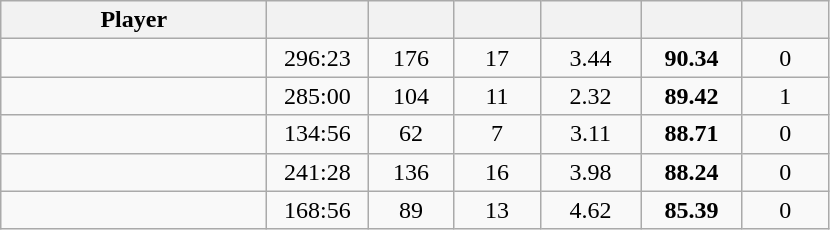<table class="wikitable sortable" style="text-align:center;">
<tr>
<th width="170px">Player</th>
<th width="60px"></th>
<th width="50px"></th>
<th width="50px"></th>
<th width="60px"></th>
<th width="60px"></th>
<th width="50px"></th>
</tr>
<tr>
<td align="left"> </td>
<td>296:23</td>
<td>176</td>
<td>17</td>
<td>3.44</td>
<td><strong>90.34</strong></td>
<td>0</td>
</tr>
<tr>
<td align="left"> </td>
<td>285:00</td>
<td>104</td>
<td>11</td>
<td>2.32</td>
<td><strong>89.42</strong></td>
<td>1</td>
</tr>
<tr>
<td align="left"> </td>
<td>134:56</td>
<td>62</td>
<td>7</td>
<td>3.11</td>
<td><strong>88.71</strong></td>
<td>0</td>
</tr>
<tr>
<td align="left"> </td>
<td>241:28</td>
<td>136</td>
<td>16</td>
<td>3.98</td>
<td><strong>88.24</strong></td>
<td>0</td>
</tr>
<tr>
<td align="left"> </td>
<td>168:56</td>
<td>89</td>
<td>13</td>
<td>4.62</td>
<td><strong>85.39</strong></td>
<td>0</td>
</tr>
</table>
